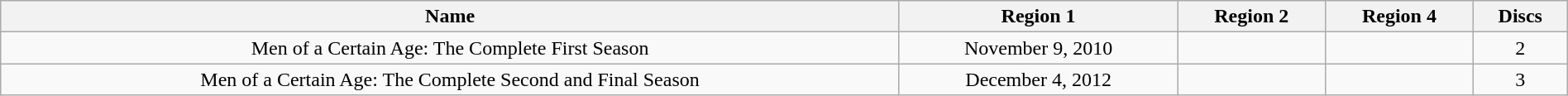<table class="wikitable" style="width:100%;">
<tr>
<th>Name</th>
<th>Region 1</th>
<th>Region 2</th>
<th>Region 4</th>
<th>Discs</th>
</tr>
<tr style="text-align:center;">
<td>Men of a Certain Age: The Complete First Season</td>
<td>November 9, 2010</td>
<td></td>
<td></td>
<td>2</td>
</tr>
<tr style="text-align:center;">
<td>Men of a Certain Age: The Complete Second and Final Season</td>
<td>December 4, 2012</td>
<td></td>
<td></td>
<td>3</td>
</tr>
</table>
